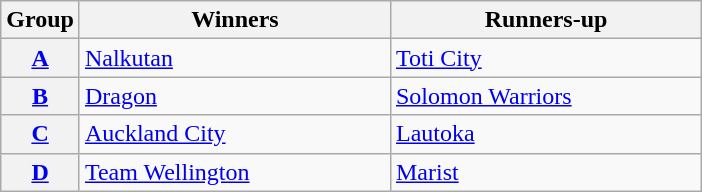<table class="wikitable">
<tr>
<th>Group</th>
<th width=200>Winners</th>
<th width=200>Runners-up</th>
</tr>
<tr>
<th><a href='#'>A</a></th>
<td> <a href='#'>Nalkutan</a></td>
<td> <a href='#'>Toti City</a></td>
</tr>
<tr>
<th><a href='#'>B</a></th>
<td> <a href='#'>Dragon</a></td>
<td> <a href='#'>Solomon Warriors</a></td>
</tr>
<tr>
<th><a href='#'>C</a></th>
<td> <a href='#'>Auckland City</a></td>
<td> <a href='#'>Lautoka</a></td>
</tr>
<tr>
<th><a href='#'>D</a></th>
<td> <a href='#'>Team Wellington</a></td>
<td> <a href='#'>Marist</a></td>
</tr>
</table>
